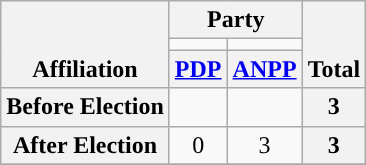<table class=wikitable style="text-align:center">
<tr style="vertical-align:bottom;">
<th rowspan=3>Affiliation</th>
<th colspan=2>Party</th>
<th rowspan=3>Total</th>
</tr>
<tr>
<td style="background-color:"></td>
<td style="background-color:"></td>
</tr>
<tr>
<th><a href='#'>PDP</a></th>
<th><a href='#'>ANPP</a></th>
</tr>
<tr>
<th>Before Election</th>
<td></td>
<td></td>
<th>3</th>
</tr>
<tr>
<th>After Election</th>
<td>0</td>
<td>3</td>
<th>3</th>
</tr>
<tr>
</tr>
</table>
